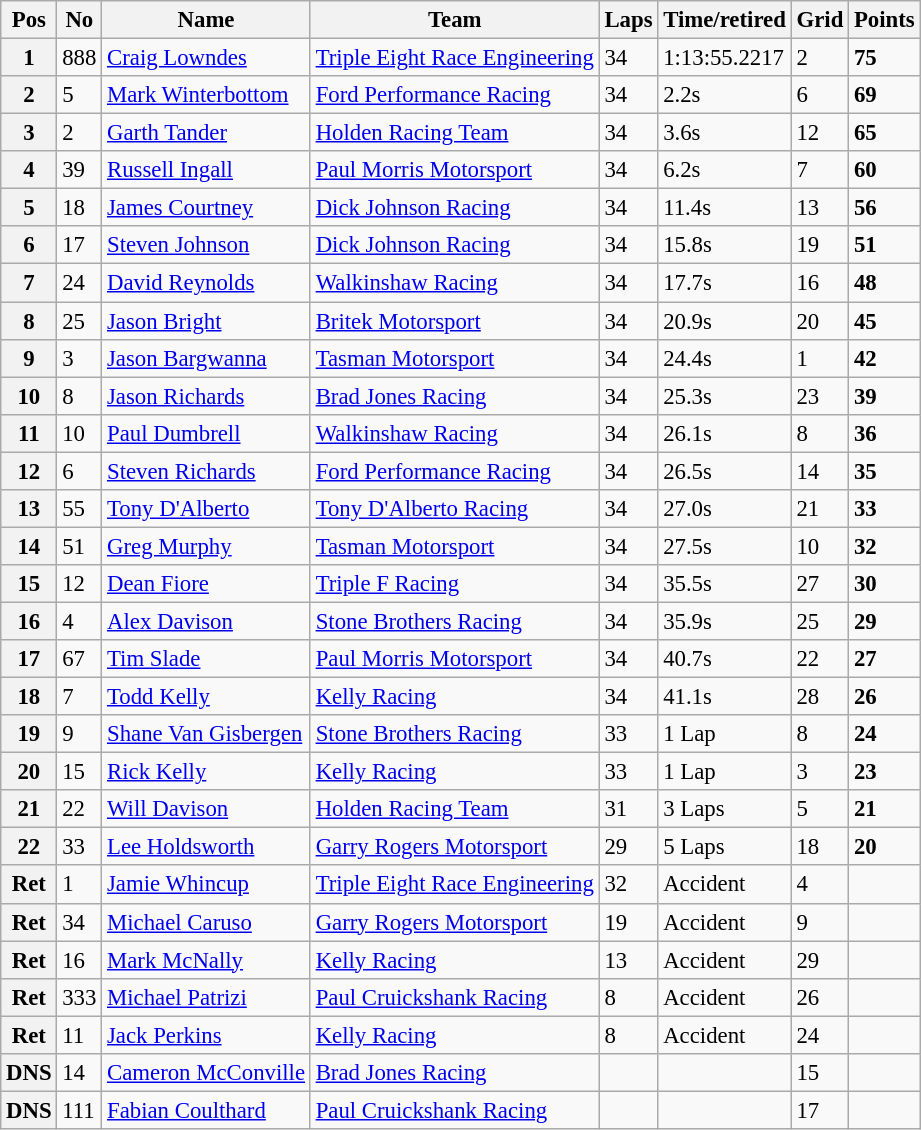<table class="wikitable" style="font-size: 95%;">
<tr>
<th>Pos</th>
<th>No</th>
<th>Name</th>
<th>Team</th>
<th>Laps</th>
<th>Time/retired</th>
<th>Grid</th>
<th>Points</th>
</tr>
<tr>
<th>1</th>
<td>888</td>
<td><a href='#'>Craig Lowndes</a></td>
<td><a href='#'>Triple Eight Race Engineering</a></td>
<td>34</td>
<td>1:13:55.2217</td>
<td>2</td>
<td><strong>75</strong></td>
</tr>
<tr>
<th>2</th>
<td>5</td>
<td><a href='#'>Mark Winterbottom</a></td>
<td><a href='#'>Ford Performance Racing</a></td>
<td>34</td>
<td>2.2s</td>
<td>6</td>
<td><strong>69</strong></td>
</tr>
<tr>
<th>3</th>
<td>2</td>
<td><a href='#'>Garth Tander</a></td>
<td><a href='#'>Holden Racing Team</a></td>
<td>34</td>
<td>3.6s</td>
<td>12</td>
<td><strong>65</strong></td>
</tr>
<tr>
<th>4</th>
<td>39</td>
<td><a href='#'>Russell Ingall</a></td>
<td><a href='#'>Paul Morris Motorsport</a></td>
<td>34</td>
<td>6.2s</td>
<td>7</td>
<td><strong>60</strong></td>
</tr>
<tr>
<th>5</th>
<td>18</td>
<td><a href='#'>James Courtney</a></td>
<td><a href='#'>Dick Johnson Racing</a></td>
<td>34</td>
<td>11.4s</td>
<td>13</td>
<td><strong>56</strong></td>
</tr>
<tr>
<th>6</th>
<td>17</td>
<td><a href='#'>Steven Johnson</a></td>
<td><a href='#'>Dick Johnson Racing</a></td>
<td>34</td>
<td>15.8s</td>
<td>19</td>
<td><strong>51</strong></td>
</tr>
<tr>
<th>7</th>
<td>24</td>
<td><a href='#'>David Reynolds</a></td>
<td><a href='#'>Walkinshaw Racing</a></td>
<td>34</td>
<td>17.7s</td>
<td>16</td>
<td><strong>48</strong></td>
</tr>
<tr>
<th>8</th>
<td>25</td>
<td><a href='#'>Jason Bright</a></td>
<td><a href='#'>Britek Motorsport</a></td>
<td>34</td>
<td>20.9s</td>
<td>20</td>
<td><strong>45</strong></td>
</tr>
<tr>
<th>9</th>
<td>3</td>
<td><a href='#'>Jason Bargwanna</a></td>
<td><a href='#'>Tasman Motorsport</a></td>
<td>34</td>
<td>24.4s</td>
<td>1</td>
<td><strong>42</strong></td>
</tr>
<tr>
<th>10</th>
<td>8</td>
<td><a href='#'>Jason Richards</a></td>
<td><a href='#'>Brad Jones Racing</a></td>
<td>34</td>
<td>25.3s</td>
<td>23</td>
<td><strong>39</strong></td>
</tr>
<tr>
<th>11</th>
<td>10</td>
<td><a href='#'>Paul Dumbrell</a></td>
<td><a href='#'>Walkinshaw Racing</a></td>
<td>34</td>
<td>26.1s</td>
<td>8</td>
<td><strong>36</strong></td>
</tr>
<tr>
<th>12</th>
<td>6</td>
<td><a href='#'>Steven Richards</a></td>
<td><a href='#'>Ford Performance Racing</a></td>
<td>34</td>
<td>26.5s</td>
<td>14</td>
<td><strong>35</strong></td>
</tr>
<tr>
<th>13</th>
<td>55</td>
<td><a href='#'>Tony D'Alberto</a></td>
<td><a href='#'>Tony D'Alberto Racing</a></td>
<td>34</td>
<td>27.0s</td>
<td>21</td>
<td><strong>33</strong></td>
</tr>
<tr>
<th>14</th>
<td>51</td>
<td><a href='#'>Greg Murphy</a></td>
<td><a href='#'>Tasman Motorsport</a></td>
<td>34</td>
<td>27.5s</td>
<td>10</td>
<td><strong>32</strong></td>
</tr>
<tr>
<th>15</th>
<td>12</td>
<td><a href='#'>Dean Fiore</a></td>
<td><a href='#'>Triple F Racing</a></td>
<td>34</td>
<td>35.5s</td>
<td>27</td>
<td><strong>30</strong></td>
</tr>
<tr>
<th>16</th>
<td>4</td>
<td><a href='#'>Alex Davison</a></td>
<td><a href='#'>Stone Brothers Racing</a></td>
<td>34</td>
<td>35.9s</td>
<td>25</td>
<td><strong>29</strong></td>
</tr>
<tr>
<th>17</th>
<td>67</td>
<td><a href='#'>Tim Slade</a></td>
<td><a href='#'>Paul Morris Motorsport</a></td>
<td>34</td>
<td>40.7s</td>
<td>22</td>
<td><strong>27</strong></td>
</tr>
<tr>
<th>18</th>
<td>7</td>
<td><a href='#'>Todd Kelly</a></td>
<td><a href='#'>Kelly Racing</a></td>
<td>34</td>
<td>41.1s</td>
<td>28</td>
<td><strong>26</strong></td>
</tr>
<tr>
<th>19</th>
<td>9</td>
<td><a href='#'>Shane Van Gisbergen</a></td>
<td><a href='#'>Stone Brothers Racing</a></td>
<td>33</td>
<td>1 Lap</td>
<td>8</td>
<td><strong>24</strong></td>
</tr>
<tr>
<th>20</th>
<td>15</td>
<td><a href='#'>Rick Kelly</a></td>
<td><a href='#'>Kelly Racing</a></td>
<td>33</td>
<td>1 Lap</td>
<td>3</td>
<td><strong>23</strong></td>
</tr>
<tr>
<th>21</th>
<td>22</td>
<td><a href='#'>Will Davison</a></td>
<td><a href='#'>Holden Racing Team</a></td>
<td>31</td>
<td>3 Laps</td>
<td>5</td>
<td><strong>21</strong></td>
</tr>
<tr>
<th>22</th>
<td>33</td>
<td><a href='#'>Lee Holdsworth</a></td>
<td><a href='#'>Garry Rogers Motorsport</a></td>
<td>29</td>
<td>5 Laps</td>
<td>18</td>
<td><strong>20</strong></td>
</tr>
<tr>
<th>Ret</th>
<td>1</td>
<td><a href='#'>Jamie Whincup</a></td>
<td><a href='#'>Triple Eight Race Engineering</a></td>
<td>32</td>
<td>Accident</td>
<td>4</td>
<td></td>
</tr>
<tr>
<th>Ret</th>
<td>34</td>
<td><a href='#'>Michael Caruso</a></td>
<td><a href='#'>Garry Rogers Motorsport</a></td>
<td>19</td>
<td>Accident</td>
<td>9</td>
<td></td>
</tr>
<tr>
<th>Ret</th>
<td>16</td>
<td><a href='#'>Mark McNally</a></td>
<td><a href='#'>Kelly Racing</a></td>
<td>13</td>
<td>Accident</td>
<td>29</td>
<td></td>
</tr>
<tr>
<th>Ret</th>
<td>333</td>
<td><a href='#'>Michael Patrizi</a></td>
<td><a href='#'>Paul Cruickshank Racing</a></td>
<td>8</td>
<td>Accident</td>
<td>26</td>
<td></td>
</tr>
<tr>
<th>Ret</th>
<td>11</td>
<td><a href='#'>Jack Perkins</a></td>
<td><a href='#'>Kelly Racing</a></td>
<td>8</td>
<td>Accident</td>
<td>24</td>
<td></td>
</tr>
<tr>
<th>DNS</th>
<td>14</td>
<td><a href='#'>Cameron McConville</a></td>
<td><a href='#'>Brad Jones Racing</a></td>
<td></td>
<td></td>
<td>15</td>
<td></td>
</tr>
<tr>
<th>DNS</th>
<td>111</td>
<td><a href='#'>Fabian Coulthard</a></td>
<td><a href='#'>Paul Cruickshank Racing</a></td>
<td></td>
<td></td>
<td>17</td>
<td></td>
</tr>
</table>
